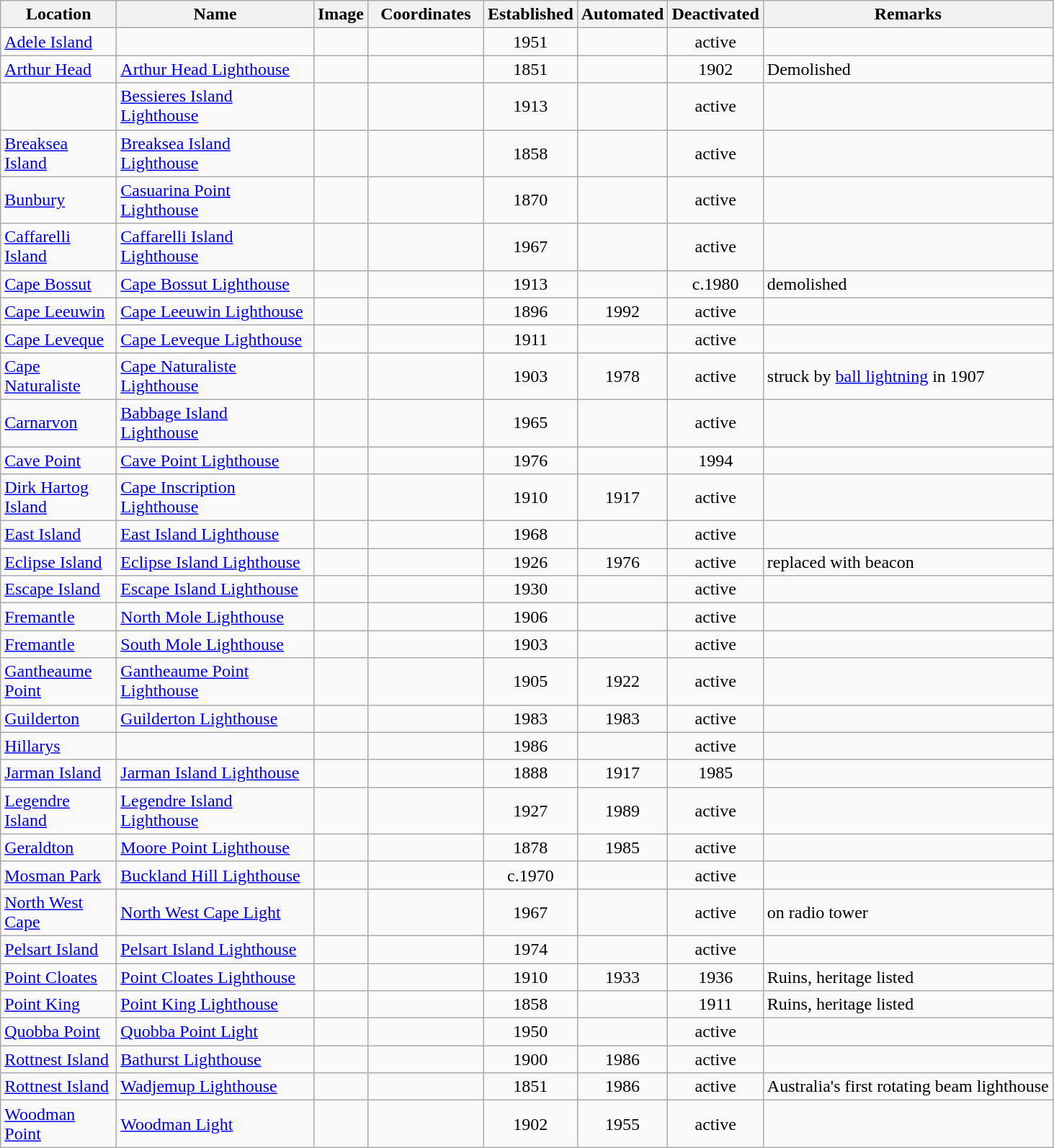<table class="wikitable sortable">
<tr>
<th width="100">Location</th>
<th width="175">Name</th>
<th class="unsortable">Image</th>
<th width="100">Coordinates</th>
<th>Established</th>
<th>Automated</th>
<th>Deactivated</th>
<th>Remarks</th>
</tr>
<tr>
<td><a href='#'>Adele Island</a></td>
<td></td>
<td></td>
<td></td>
<td style="text-align: center;">1951</td>
<td></td>
<td style="text-align: center;">active</td>
<td></td>
</tr>
<tr>
<td><a href='#'>Arthur Head</a></td>
<td><a href='#'>Arthur Head Lighthouse</a></td>
<td></td>
<td></td>
<td style="text-align: center;">1851</td>
<td></td>
<td style="text-align: center;">1902</td>
<td>Demolished</td>
</tr>
<tr>
<td></td>
<td><a href='#'>Bessieres Island Lighthouse</a></td>
<td></td>
<td></td>
<td style="text-align: center;">1913</td>
<td></td>
<td style="text-align: center;">active</td>
<td></td>
</tr>
<tr>
<td><a href='#'>Breaksea Island</a></td>
<td><a href='#'>Breaksea Island Lighthouse</a></td>
<td></td>
<td></td>
<td style="text-align: center;">1858</td>
<td></td>
<td style="text-align: center;">active</td>
<td></td>
</tr>
<tr>
<td><a href='#'>Bunbury</a></td>
<td><a href='#'>Casuarina Point Lighthouse</a></td>
<td></td>
<td></td>
<td style="text-align: center;">1870</td>
<td></td>
<td style="text-align: center;">active</td>
<td></td>
</tr>
<tr>
<td><a href='#'>Caffarelli Island</a></td>
<td><a href='#'>Caffarelli Island Lighthouse</a></td>
<td></td>
<td></td>
<td style="text-align: center;">1967</td>
<td></td>
<td style="text-align: center;">active</td>
<td></td>
</tr>
<tr>
<td><a href='#'>Cape Bossut</a></td>
<td><a href='#'>Cape Bossut Lighthouse</a></td>
<td></td>
<td></td>
<td style="text-align: center;">1913</td>
<td></td>
<td style="text-align: center;">c.1980</td>
<td>demolished</td>
</tr>
<tr>
<td><a href='#'>Cape Leeuwin</a></td>
<td><a href='#'>Cape Leeuwin Lighthouse</a></td>
<td></td>
<td></td>
<td style="text-align: center;">1896</td>
<td style="text-align: center;">1992</td>
<td style="text-align: center;">active</td>
<td></td>
</tr>
<tr>
<td><a href='#'>Cape Leveque</a></td>
<td><a href='#'>Cape Leveque Lighthouse</a></td>
<td></td>
<td></td>
<td style="text-align: center;">1911</td>
<td></td>
<td style="text-align: center;">active</td>
<td></td>
</tr>
<tr>
<td><a href='#'>Cape Naturaliste</a></td>
<td><a href='#'>Cape Naturaliste Lighthouse</a></td>
<td></td>
<td></td>
<td style="text-align: center;">1903</td>
<td style="text-align: center;">1978</td>
<td style="text-align: center;">active</td>
<td>struck by <a href='#'>ball lightning</a> in 1907</td>
</tr>
<tr>
<td><a href='#'>Carnarvon</a></td>
<td><a href='#'>Babbage Island Lighthouse</a></td>
<td></td>
<td></td>
<td style="text-align: center;">1965</td>
<td></td>
<td style="text-align: center;">active</td>
<td></td>
</tr>
<tr>
<td><a href='#'>Cave Point</a></td>
<td><a href='#'>Cave Point Lighthouse</a></td>
<td></td>
<td></td>
<td style="text-align: center;">1976</td>
<td></td>
<td style="text-align: center;">1994</td>
<td></td>
</tr>
<tr>
<td><a href='#'>Dirk Hartog Island</a></td>
<td><a href='#'>Cape Inscription Lighthouse</a></td>
<td></td>
<td></td>
<td style="text-align: center;">1910</td>
<td style="text-align: center;">1917</td>
<td style="text-align: center;">active</td>
<td></td>
</tr>
<tr>
<td><a href='#'>East Island</a></td>
<td><a href='#'>East Island Lighthouse</a></td>
<td></td>
<td></td>
<td style="text-align: center;">1968</td>
<td></td>
<td style="text-align: center;">active</td>
<td></td>
</tr>
<tr>
<td><a href='#'>Eclipse Island</a></td>
<td><a href='#'>Eclipse Island Lighthouse</a></td>
<td></td>
<td></td>
<td style="text-align: center;">1926</td>
<td style="text-align: center;">1976</td>
<td style="text-align: center;">active</td>
<td>replaced with beacon</td>
</tr>
<tr>
<td><a href='#'>Escape Island</a></td>
<td><a href='#'>Escape Island Lighthouse</a></td>
<td></td>
<td></td>
<td style="text-align: center;">1930</td>
<td></td>
<td style="text-align: center;">active</td>
<td></td>
</tr>
<tr>
<td><a href='#'>Fremantle</a></td>
<td><a href='#'>North Mole Lighthouse</a></td>
<td></td>
<td></td>
<td style="text-align: center;">1906</td>
<td></td>
<td style="text-align: center;">active</td>
<td></td>
</tr>
<tr>
<td><a href='#'>Fremantle</a></td>
<td><a href='#'>South Mole Lighthouse</a></td>
<td></td>
<td></td>
<td style="text-align: center;">1903</td>
<td></td>
<td style="text-align: center;">active</td>
<td></td>
</tr>
<tr>
<td><a href='#'>Gantheaume Point</a></td>
<td><a href='#'>Gantheaume Point Lighthouse</a></td>
<td></td>
<td></td>
<td style="text-align: center;">1905</td>
<td style="text-align: center;">1922</td>
<td style="text-align: center;">active</td>
<td></td>
</tr>
<tr>
<td><a href='#'>Guilderton</a></td>
<td><a href='#'>Guilderton Lighthouse</a></td>
<td></td>
<td></td>
<td style="text-align: center;">1983</td>
<td style="text-align: center;">1983</td>
<td style="text-align: center;">active</td>
<td></td>
</tr>
<tr>
<td><a href='#'>Hillarys</a></td>
<td></td>
<td></td>
<td></td>
<td style="text-align: center;">1986</td>
<td></td>
<td style="text-align: center;">active</td>
<td></td>
</tr>
<tr>
<td><a href='#'>Jarman Island</a></td>
<td><a href='#'>Jarman Island Lighthouse</a></td>
<td></td>
<td></td>
<td style="text-align: center;">1888</td>
<td style="text-align: center;">1917</td>
<td style="text-align: center;">1985</td>
<td></td>
</tr>
<tr>
<td><a href='#'>Legendre Island</a></td>
<td><a href='#'>Legendre Island Lighthouse</a></td>
<td></td>
<td></td>
<td style="text-align: center;">1927</td>
<td style="text-align: center;">1989</td>
<td style="text-align: center;">active</td>
<td></td>
</tr>
<tr>
<td><a href='#'>Geraldton</a></td>
<td><a href='#'>Moore Point Lighthouse</a></td>
<td></td>
<td></td>
<td style="text-align: center;">1878</td>
<td style="text-align: center;">1985</td>
<td style="text-align: center;">active</td>
<td></td>
</tr>
<tr>
<td><a href='#'>Mosman Park</a></td>
<td><a href='#'>Buckland Hill Lighthouse</a></td>
<td></td>
<td></td>
<td style="text-align: center;">c.1970</td>
<td></td>
<td style="text-align: center;">active</td>
<td></td>
</tr>
<tr>
<td><a href='#'>North West Cape</a></td>
<td><a href='#'>North West Cape Light</a></td>
<td></td>
<td></td>
<td style="text-align: center;">1967</td>
<td></td>
<td style="text-align: center;">active</td>
<td>on radio tower</td>
</tr>
<tr>
<td><a href='#'>Pelsart Island</a></td>
<td><a href='#'>Pelsart Island Lighthouse</a></td>
<td></td>
<td></td>
<td style="text-align: center;">1974</td>
<td></td>
<td style="text-align: center;">active</td>
<td></td>
</tr>
<tr>
<td><a href='#'>Point Cloates</a></td>
<td><a href='#'>Point Cloates Lighthouse</a></td>
<td></td>
<td></td>
<td style="text-align: center;">1910</td>
<td style="text-align: center;">1933</td>
<td style="text-align: center;">1936</td>
<td>Ruins, heritage listed</td>
</tr>
<tr>
<td><a href='#'>Point King</a></td>
<td><a href='#'>Point King Lighthouse</a></td>
<td></td>
<td></td>
<td style="text-align: center;">1858</td>
<td></td>
<td style="text-align: center;">1911</td>
<td>Ruins, heritage listed</td>
</tr>
<tr>
<td><a href='#'>Quobba Point</a></td>
<td><a href='#'>Quobba Point Light</a></td>
<td></td>
<td></td>
<td style="text-align: center;">1950</td>
<td></td>
<td style="text-align: center;">active</td>
<td></td>
</tr>
<tr>
<td><a href='#'>Rottnest Island</a></td>
<td><a href='#'>Bathurst Lighthouse</a></td>
<td></td>
<td></td>
<td style="text-align: center;">1900</td>
<td style="text-align: center;">1986</td>
<td style="text-align: center;">active</td>
<td></td>
</tr>
<tr>
<td><a href='#'>Rottnest Island</a></td>
<td><a href='#'>Wadjemup Lighthouse</a></td>
<td></td>
<td></td>
<td style="text-align: center;">1851</td>
<td style="text-align: center;">1986</td>
<td style="text-align: center;">active</td>
<td>Australia's first rotating beam lighthouse</td>
</tr>
<tr>
<td><a href='#'>Woodman Point</a></td>
<td><a href='#'>Woodman Light</a></td>
<td></td>
<td></td>
<td style="text-align: center;">1902</td>
<td style="text-align: center;">1955</td>
<td style="text-align: center;">active</td>
<td></td>
</tr>
</table>
